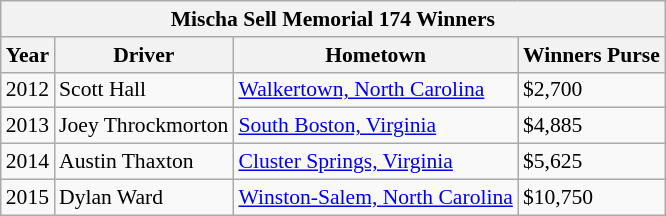<table class="wikitable" style="font-size:90%;">
<tr>
<th colspan="9">Mischa Sell Memorial 174 Winners</th>
</tr>
<tr>
<th>Year</th>
<th>Driver</th>
<th>Hometown</th>
<th>Winners Purse</th>
</tr>
<tr>
<td>2012</td>
<td>Scott Hall</td>
<td><a href='#'>Walkertown, North Carolina</a></td>
<td>$2,700</td>
</tr>
<tr>
<td>2013</td>
<td>Joey Throckmorton</td>
<td><a href='#'>South Boston, Virginia</a></td>
<td>$4,885</td>
</tr>
<tr>
<td>2014</td>
<td>Austin Thaxton</td>
<td><a href='#'>Cluster Springs, Virginia</a></td>
<td>$5,625</td>
</tr>
<tr>
<td>2015</td>
<td>Dylan Ward</td>
<td><a href='#'>Winston-Salem, North Carolina</a></td>
<td>$10,750</td>
</tr>
</table>
